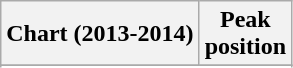<table class="wikitable sortable plainrowheaders">
<tr>
<th>Chart (2013-2014)</th>
<th>Peak<br>position</th>
</tr>
<tr>
</tr>
<tr>
</tr>
</table>
